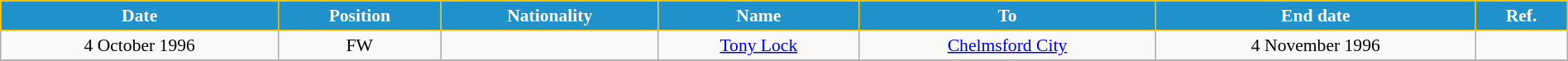<table class="wikitable" style="text-align:center; font-size:90%; width:100%;">
<tr>
<th style="background:#2191CC; color:white; border:1px solid #F7C408; text-align:center;">Date</th>
<th style="background:#2191CC; color:white; border:1px solid #F7C408; text-align:center;">Position</th>
<th style="background:#2191CC; color:white; border:1px solid #F7C408; text-align:center;">Nationality</th>
<th style="background:#2191CC; color:white; border:1px solid #F7C408; text-align:center;">Name</th>
<th style="background:#2191CC; color:white; border:1px solid #F7C408; text-align:center;">To</th>
<th style="background:#2191CC; color:white; border:1px solid #F7C408; text-align:center;">End date</th>
<th style="background:#2191CC; color:white; border:1px solid #F7C408; text-align:center;">Ref.</th>
</tr>
<tr>
<td>4 October 1996</td>
<td>FW</td>
<td></td>
<td><a href='#'>Tony Lock</a></td>
<td> <a href='#'>Chelmsford City</a></td>
<td>4 November 1996</td>
<td></td>
</tr>
<tr>
</tr>
</table>
